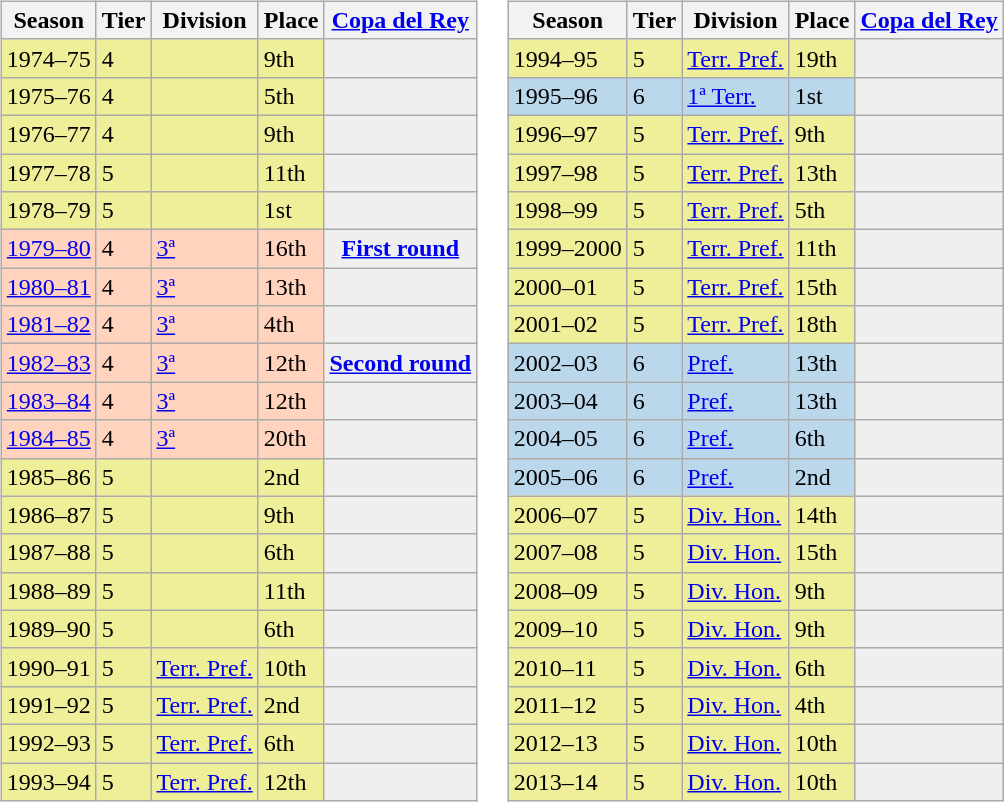<table>
<tr>
<td valign="top" width=0%><br><table class="wikitable">
<tr style="background:#f0f6fa;">
<th>Season</th>
<th>Tier</th>
<th>Division</th>
<th>Place</th>
<th><a href='#'>Copa del Rey</a></th>
</tr>
<tr>
<td style="background:#EFEF99;">1974–75</td>
<td style="background:#EFEF99;">4</td>
<td style="background:#EFEF99;"></td>
<td style="background:#EFEF99;">9th</td>
<th style="background:#efefef;"></th>
</tr>
<tr>
<td style="background:#EFEF99;">1975–76</td>
<td style="background:#EFEF99;">4</td>
<td style="background:#EFEF99;"></td>
<td style="background:#EFEF99;">5th</td>
<th style="background:#efefef;"></th>
</tr>
<tr>
<td style="background:#EFEF99;">1976–77</td>
<td style="background:#EFEF99;">4</td>
<td style="background:#EFEF99;"></td>
<td style="background:#EFEF99;">9th</td>
<th style="background:#efefef;"></th>
</tr>
<tr>
<td style="background:#EFEF99;">1977–78</td>
<td style="background:#EFEF99;">5</td>
<td style="background:#EFEF99;"></td>
<td style="background:#EFEF99;">11th</td>
<th style="background:#efefef;"></th>
</tr>
<tr>
<td style="background:#EFEF99;">1978–79</td>
<td style="background:#EFEF99;">5</td>
<td style="background:#EFEF99;"></td>
<td style="background:#EFEF99;">1st</td>
<th style="background:#efefef;"></th>
</tr>
<tr>
<td style="background:#FFD3BD;"><a href='#'>1979–80</a></td>
<td style="background:#FFD3BD;">4</td>
<td style="background:#FFD3BD;"><a href='#'>3ª</a></td>
<td style="background:#FFD3BD;">16th</td>
<th style="background:#efefef;"><a href='#'>First round</a></th>
</tr>
<tr>
<td style="background:#FFD3BD;"><a href='#'>1980–81</a></td>
<td style="background:#FFD3BD;">4</td>
<td style="background:#FFD3BD;"><a href='#'>3ª</a></td>
<td style="background:#FFD3BD;">13th</td>
<th style="background:#efefef;"></th>
</tr>
<tr>
<td style="background:#FFD3BD;"><a href='#'>1981–82</a></td>
<td style="background:#FFD3BD;">4</td>
<td style="background:#FFD3BD;"><a href='#'>3ª</a></td>
<td style="background:#FFD3BD;">4th</td>
<th style="background:#efefef;"></th>
</tr>
<tr>
<td style="background:#FFD3BD;"><a href='#'>1982–83</a></td>
<td style="background:#FFD3BD;">4</td>
<td style="background:#FFD3BD;"><a href='#'>3ª</a></td>
<td style="background:#FFD3BD;">12th</td>
<th style="background:#efefef;"><a href='#'>Second round</a></th>
</tr>
<tr>
<td style="background:#FFD3BD;"><a href='#'>1983–84</a></td>
<td style="background:#FFD3BD;">4</td>
<td style="background:#FFD3BD;"><a href='#'>3ª</a></td>
<td style="background:#FFD3BD;">12th</td>
<th style="background:#efefef;"></th>
</tr>
<tr>
<td style="background:#FFD3BD;"><a href='#'>1984–85</a></td>
<td style="background:#FFD3BD;">4</td>
<td style="background:#FFD3BD;"><a href='#'>3ª</a></td>
<td style="background:#FFD3BD;">20th</td>
<th style="background:#efefef;"></th>
</tr>
<tr>
<td style="background:#EFEF99;">1985–86</td>
<td style="background:#EFEF99;">5</td>
<td style="background:#EFEF99;"></td>
<td style="background:#EFEF99;">2nd</td>
<th style="background:#efefef;"></th>
</tr>
<tr>
<td style="background:#EFEF99;">1986–87</td>
<td style="background:#EFEF99;">5</td>
<td style="background:#EFEF99;"></td>
<td style="background:#EFEF99;">9th</td>
<th style="background:#efefef;"></th>
</tr>
<tr>
<td style="background:#EFEF99;">1987–88</td>
<td style="background:#EFEF99;">5</td>
<td style="background:#EFEF99;"></td>
<td style="background:#EFEF99;">6th</td>
<th style="background:#efefef;"></th>
</tr>
<tr>
<td style="background:#EFEF99;">1988–89</td>
<td style="background:#EFEF99;">5</td>
<td style="background:#EFEF99;"></td>
<td style="background:#EFEF99;">11th</td>
<th style="background:#efefef;"></th>
</tr>
<tr>
<td style="background:#EFEF99;">1989–90</td>
<td style="background:#EFEF99;">5</td>
<td style="background:#EFEF99;"></td>
<td style="background:#EFEF99;">6th</td>
<th style="background:#efefef;"></th>
</tr>
<tr>
<td style="background:#EFEF99;">1990–91</td>
<td style="background:#EFEF99;">5</td>
<td style="background:#EFEF99;"><a href='#'>Terr. Pref.</a></td>
<td style="background:#EFEF99;">10th</td>
<th style="background:#efefef;"></th>
</tr>
<tr>
<td style="background:#EFEF99;">1991–92</td>
<td style="background:#EFEF99;">5</td>
<td style="background:#EFEF99;"><a href='#'>Terr. Pref.</a></td>
<td style="background:#EFEF99;">2nd</td>
<th style="background:#efefef;"></th>
</tr>
<tr>
<td style="background:#EFEF99;">1992–93</td>
<td style="background:#EFEF99;">5</td>
<td style="background:#EFEF99;"><a href='#'>Terr. Pref.</a></td>
<td style="background:#EFEF99;">6th</td>
<th style="background:#efefef;"></th>
</tr>
<tr>
<td style="background:#EFEF99;">1993–94</td>
<td style="background:#EFEF99;">5</td>
<td style="background:#EFEF99;"><a href='#'>Terr. Pref.</a></td>
<td style="background:#EFEF99;">12th</td>
<th style="background:#efefef;"></th>
</tr>
</table>
</td>
<td valign="top" width=0%><br><table class="wikitable">
<tr style="background:#f0f6fa;">
<th>Season</th>
<th>Tier</th>
<th>Division</th>
<th>Place</th>
<th><a href='#'>Copa del Rey</a></th>
</tr>
<tr>
<td style="background:#EFEF99;">1994–95</td>
<td style="background:#EFEF99;">5</td>
<td style="background:#EFEF99;"><a href='#'>Terr. Pref.</a></td>
<td style="background:#EFEF99;">19th</td>
<th style="background:#efefef;"></th>
</tr>
<tr>
<td style="background:#BBD7EC;">1995–96</td>
<td style="background:#BBD7EC;">6</td>
<td style="background:#BBD7EC;"><a href='#'>1ª Terr.</a></td>
<td style="background:#BBD7EC;">1st</td>
<th style="background:#efefef;"></th>
</tr>
<tr>
<td style="background:#EFEF99;">1996–97</td>
<td style="background:#EFEF99;">5</td>
<td style="background:#EFEF99;"><a href='#'>Terr. Pref.</a></td>
<td style="background:#EFEF99;">9th</td>
<th style="background:#efefef;"></th>
</tr>
<tr>
<td style="background:#EFEF99;">1997–98</td>
<td style="background:#EFEF99;">5</td>
<td style="background:#EFEF99;"><a href='#'>Terr. Pref.</a></td>
<td style="background:#EFEF99;">13th</td>
<th style="background:#efefef;"></th>
</tr>
<tr>
<td style="background:#EFEF99;">1998–99</td>
<td style="background:#EFEF99;">5</td>
<td style="background:#EFEF99;"><a href='#'>Terr. Pref.</a></td>
<td style="background:#EFEF99;">5th</td>
<th style="background:#efefef;"></th>
</tr>
<tr>
<td style="background:#EFEF99;">1999–2000</td>
<td style="background:#EFEF99;">5</td>
<td style="background:#EFEF99;"><a href='#'>Terr. Pref.</a></td>
<td style="background:#EFEF99;">11th</td>
<th style="background:#efefef;"></th>
</tr>
<tr>
<td style="background:#EFEF99;">2000–01</td>
<td style="background:#EFEF99;">5</td>
<td style="background:#EFEF99;"><a href='#'>Terr. Pref.</a></td>
<td style="background:#EFEF99;">15th</td>
<th style="background:#efefef;"></th>
</tr>
<tr>
<td style="background:#EFEF99;">2001–02</td>
<td style="background:#EFEF99;">5</td>
<td style="background:#EFEF99;"><a href='#'>Terr. Pref.</a></td>
<td style="background:#EFEF99;">18th</td>
<th style="background:#efefef;"></th>
</tr>
<tr>
<td style="background:#BBD7EC;">2002–03</td>
<td style="background:#BBD7EC;">6</td>
<td style="background:#BBD7EC;"><a href='#'>Pref.</a></td>
<td style="background:#BBD7EC;">13th</td>
<th style="background:#efefef;"></th>
</tr>
<tr>
<td style="background:#BBD7EC;">2003–04</td>
<td style="background:#BBD7EC;">6</td>
<td style="background:#BBD7EC;"><a href='#'>Pref.</a></td>
<td style="background:#BBD7EC;">13th</td>
<th style="background:#efefef;"></th>
</tr>
<tr>
<td style="background:#BBD7EC;">2004–05</td>
<td style="background:#BBD7EC;">6</td>
<td style="background:#BBD7EC;"><a href='#'>Pref.</a></td>
<td style="background:#BBD7EC;">6th</td>
<th style="background:#efefef;"></th>
</tr>
<tr>
<td style="background:#BBD7EC;">2005–06</td>
<td style="background:#BBD7EC;">6</td>
<td style="background:#BBD7EC;"><a href='#'>Pref.</a></td>
<td style="background:#BBD7EC;">2nd</td>
<th style="background:#efefef;"></th>
</tr>
<tr>
<td style="background:#EFEF99;">2006–07</td>
<td style="background:#EFEF99;">5</td>
<td style="background:#EFEF99;"><a href='#'>Div. Hon.</a></td>
<td style="background:#EFEF99;">14th</td>
<th style="background:#efefef;"></th>
</tr>
<tr>
<td style="background:#EFEF99;">2007–08</td>
<td style="background:#EFEF99;">5</td>
<td style="background:#EFEF99;"><a href='#'>Div. Hon.</a></td>
<td style="background:#EFEF99;">15th</td>
<th style="background:#efefef;"></th>
</tr>
<tr>
<td style="background:#EFEF99;">2008–09</td>
<td style="background:#EFEF99;">5</td>
<td style="background:#EFEF99;"><a href='#'>Div. Hon.</a></td>
<td style="background:#EFEF99;">9th</td>
<th style="background:#efefef;"></th>
</tr>
<tr>
<td style="background:#EFEF99;">2009–10</td>
<td style="background:#EFEF99;">5</td>
<td style="background:#EFEF99;"><a href='#'>Div. Hon.</a></td>
<td style="background:#EFEF99;">9th</td>
<th style="background:#efefef;"></th>
</tr>
<tr>
<td style="background:#EFEF99;">2010–11</td>
<td style="background:#EFEF99;">5</td>
<td style="background:#EFEF99;"><a href='#'>Div. Hon.</a></td>
<td style="background:#EFEF99;">6th</td>
<th style="background:#efefef;"></th>
</tr>
<tr>
<td style="background:#EFEF99;">2011–12</td>
<td style="background:#EFEF99;">5</td>
<td style="background:#EFEF99;"><a href='#'>Div. Hon.</a></td>
<td style="background:#EFEF99;">4th</td>
<th style="background:#efefef;"></th>
</tr>
<tr>
<td style="background:#EFEF99;">2012–13</td>
<td style="background:#EFEF99;">5</td>
<td style="background:#EFEF99;"><a href='#'>Div. Hon.</a></td>
<td style="background:#EFEF99;">10th</td>
<th style="background:#efefef;"></th>
</tr>
<tr>
<td style="background:#EFEF99;">2013–14</td>
<td style="background:#EFEF99;">5</td>
<td style="background:#EFEF99;"><a href='#'>Div. Hon.</a></td>
<td style="background:#EFEF99;">10th</td>
<th style="background:#efefef;"></th>
</tr>
</table>
</td>
</tr>
</table>
